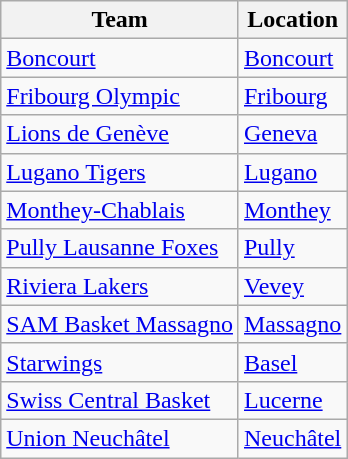<table class="wikitable sortable">
<tr>
<th>Team</th>
<th>Location</th>
</tr>
<tr>
<td><a href='#'>Boncourt</a></td>
<td><a href='#'>Boncourt</a></td>
</tr>
<tr>
<td><a href='#'>Fribourg Olympic</a></td>
<td><a href='#'>Fribourg</a></td>
</tr>
<tr>
<td><a href='#'>Lions de Genève</a></td>
<td><a href='#'>Geneva</a></td>
</tr>
<tr>
<td><a href='#'>Lugano Tigers</a></td>
<td><a href='#'>Lugano</a></td>
</tr>
<tr>
<td><a href='#'>Monthey-Chablais</a></td>
<td><a href='#'>Monthey</a></td>
</tr>
<tr>
<td><a href='#'>Pully Lausanne Foxes</a></td>
<td><a href='#'>Pully</a></td>
</tr>
<tr>
<td><a href='#'>Riviera Lakers</a></td>
<td><a href='#'>Vevey</a></td>
</tr>
<tr>
<td><a href='#'>SAM Basket Massagno</a></td>
<td><a href='#'>Massagno</a></td>
</tr>
<tr>
<td><a href='#'>Starwings</a></td>
<td><a href='#'>Basel</a></td>
</tr>
<tr>
<td><a href='#'>Swiss Central Basket</a></td>
<td><a href='#'>Lucerne</a></td>
</tr>
<tr>
<td><a href='#'>Union Neuchâtel</a></td>
<td><a href='#'>Neuchâtel</a></td>
</tr>
</table>
